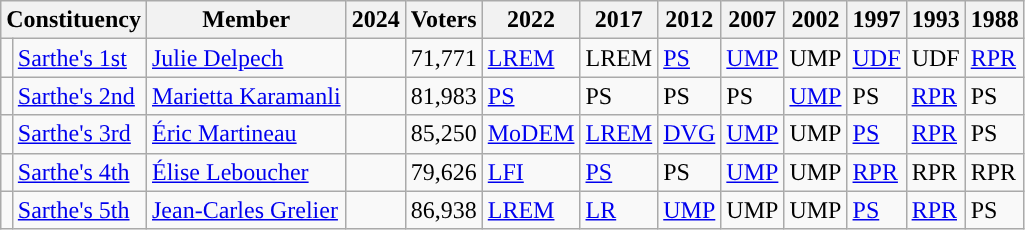<table class="wikitable sortable">
<tr>
<th colspan="2">Constituency</th>
<th>Member</th>
<th>2024</th>
<th>Voters</th>
<th>2022</th>
<th>2017</th>
<th>2012</th>
<th>2007</th>
<th>2002</th>
<th>1997</th>
<th>1993</th>
<th>1988</th>
</tr>
<tr>
<td style="background-color: "></td>
<td><a href='#'>Sarthe's 1st</a></td>
<td><a href='#'>Julie Delpech</a></td>
<td></td>
<td>71,771</td>
<td><a href='#'>LREM</a></td>
<td>LREM</td>
<td><a href='#'>PS</a></td>
<td><a href='#'>UMP</a></td>
<td>UMP</td>
<td><a href='#'>UDF</a></td>
<td>UDF</td>
<td><a href='#'>RPR</a></td>
</tr>
<tr>
<td style="background-color: "></td>
<td><a href='#'>Sarthe's 2nd</a></td>
<td><a href='#'>Marietta Karamanli</a></td>
<td></td>
<td>81,983</td>
<td><a href='#'>PS</a></td>
<td>PS</td>
<td>PS</td>
<td>PS</td>
<td><a href='#'>UMP</a></td>
<td>PS</td>
<td><a href='#'>RPR</a></td>
<td>PS</td>
</tr>
<tr>
<td style="background-color: "></td>
<td><a href='#'>Sarthe's 3rd</a></td>
<td><a href='#'>Éric Martineau</a></td>
<td></td>
<td>85,250</td>
<td><a href='#'>MoDEM</a></td>
<td><a href='#'>LREM</a></td>
<td><a href='#'>DVG</a></td>
<td><a href='#'>UMP</a></td>
<td>UMP</td>
<td><a href='#'>PS</a></td>
<td><a href='#'>RPR</a></td>
<td>PS</td>
</tr>
<tr>
<td style="background-color: "></td>
<td><a href='#'>Sarthe's 4th</a></td>
<td><a href='#'>Élise Leboucher</a></td>
<td></td>
<td>79,626</td>
<td><a href='#'>LFI</a></td>
<td><a href='#'>PS</a></td>
<td>PS</td>
<td><a href='#'>UMP</a></td>
<td>UMP</td>
<td><a href='#'>RPR</a></td>
<td>RPR</td>
<td>RPR</td>
</tr>
<tr>
<td style="background-color: "></td>
<td><a href='#'>Sarthe's 5th</a></td>
<td><a href='#'>Jean-Carles Grelier</a></td>
<td></td>
<td>86,938</td>
<td><a href='#'>LREM</a></td>
<td><a href='#'>LR</a></td>
<td><a href='#'>UMP</a></td>
<td>UMP</td>
<td>UMP</td>
<td><a href='#'>PS</a></td>
<td><a href='#'>RPR</a></td>
<td>PS</td>
</tr>
</table>
